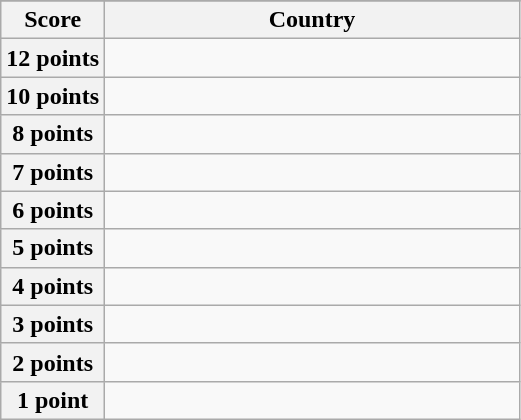<table class="wikitable">
<tr>
</tr>
<tr>
<th scope="col" width="20%">Score</th>
<th scope="col">Country</th>
</tr>
<tr>
<th scope="row">12 points</th>
<td></td>
</tr>
<tr>
<th scope="row">10 points</th>
<td></td>
</tr>
<tr>
<th scope="row">8 points</th>
<td></td>
</tr>
<tr>
<th scope="row">7 points</th>
<td></td>
</tr>
<tr>
<th scope="row">6 points</th>
<td></td>
</tr>
<tr>
<th scope="row">5 points</th>
<td></td>
</tr>
<tr>
<th scope="row">4 points</th>
<td></td>
</tr>
<tr>
<th scope="row">3 points</th>
<td></td>
</tr>
<tr>
<th scope="row">2 points</th>
<td></td>
</tr>
<tr>
<th scope="row">1 point</th>
<td></td>
</tr>
</table>
